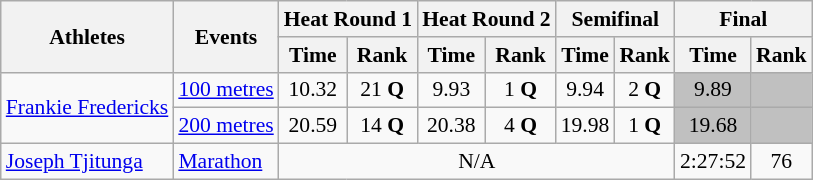<table class=wikitable style=font-size:90%>
<tr>
<th rowspan=2>Athletes</th>
<th rowspan=2>Events</th>
<th colspan=2>Heat Round 1</th>
<th colspan=2>Heat Round 2</th>
<th colspan=2>Semifinal</th>
<th colspan=2>Final</th>
</tr>
<tr>
<th>Time</th>
<th>Rank</th>
<th>Time</th>
<th>Rank</th>
<th>Time</th>
<th>Rank</th>
<th>Time</th>
<th>Rank</th>
</tr>
<tr>
<td rowspan=2><a href='#'>Frankie Fredericks</a></td>
<td><a href='#'>100 metres</a></td>
<td align=center>10.32</td>
<td align=center>21 <strong>Q</strong></td>
<td align=center>9.93</td>
<td align=center>1 <strong>Q</strong></td>
<td align=center>9.94</td>
<td align=center>2 <strong>Q</strong></td>
<td align="center" bgcolor='silver'>9.89</td>
<td align="center" bgcolor='silver'></td>
</tr>
<tr>
<td><a href='#'>200 metres</a></td>
<td align=center>20.59</td>
<td align=center>14 <strong>Q</strong></td>
<td align=center>20.38</td>
<td align=center>4 <strong>Q</strong></td>
<td align=center>19.98</td>
<td align=center>1 <strong>Q</strong></td>
<td align="center" bgcolor='silver'>19.68</td>
<td align="center" bgcolor='silver'></td>
</tr>
<tr>
<td><a href='#'>Joseph Tjitunga</a></td>
<td><a href='#'>Marathon</a></td>
<td align=center colspan=6>N/A</td>
<td align=center>2:27:52</td>
<td align=center>76</td>
</tr>
</table>
